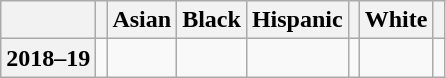<table class="wikitable" style=text-align:center>
<tr>
<th scope="col"></th>
<th scope="col"></th>
<th scope="col">Asian</th>
<th scope="col">Black</th>
<th scope="col">Hispanic</th>
<th scope="col"></th>
<th scope="col">White</th>
<th scope="col"></th>
</tr>
<tr>
<th>2018–19</th>
<td> </td>
<td> </td>
<td> </td>
<td> </td>
<td> </td>
<td> </td>
<td> </td>
</tr>
</table>
